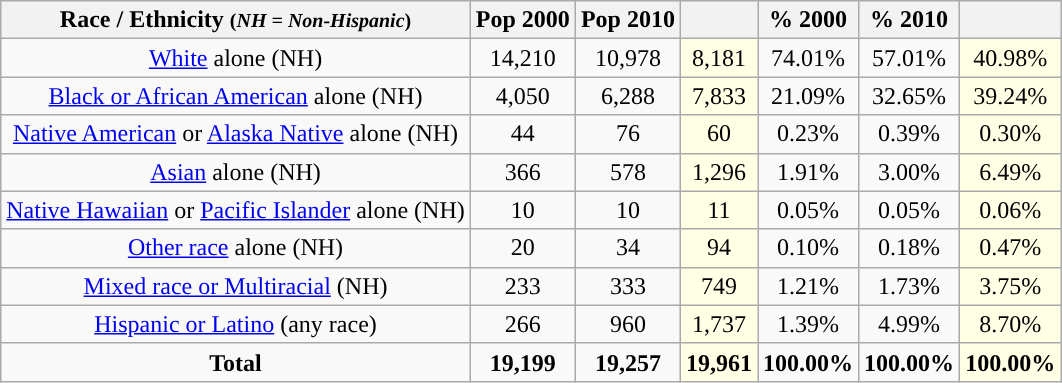<table class="wikitable" style="text-align:center;">
<tr>
<th>Race / Ethnicity <small>(<em>NH = Non-Hispanic</em>)</small></th>
<th>Pop 2000</th>
<th>Pop 2010</th>
<th></th>
<th>% 2000</th>
<th>% 2010</th>
<th></th>
</tr>
<tr>
<td><a href='#'>White</a> alone (NH)</td>
<td>14,210</td>
<td>10,978</td>
<td style='background: #ffffe6;'>8,181</td>
<td>74.01%</td>
<td>57.01%</td>
<td style='background: #ffffe6;'>40.98%</td>
</tr>
<tr>
<td><a href='#'>Black or African American</a> alone (NH)</td>
<td>4,050</td>
<td>6,288</td>
<td style='background: #ffffe6;'>7,833</td>
<td>21.09%</td>
<td>32.65%</td>
<td style='background: #ffffe6;'>39.24%</td>
</tr>
<tr>
<td><a href='#'>Native American</a> or <a href='#'>Alaska Native</a> alone (NH)</td>
<td>44</td>
<td>76</td>
<td style='background: #ffffe6;'>60</td>
<td>0.23%</td>
<td>0.39%</td>
<td style='background: #ffffe6;'>0.30%</td>
</tr>
<tr>
<td><a href='#'>Asian</a> alone (NH)</td>
<td>366</td>
<td>578</td>
<td style='background: #ffffe6;'>1,296</td>
<td>1.91%</td>
<td>3.00%</td>
<td style='background: #ffffe6;'>6.49%</td>
</tr>
<tr>
<td><a href='#'>Native Hawaiian</a> or <a href='#'>Pacific Islander</a> alone (NH)</td>
<td>10</td>
<td>10</td>
<td style='background: #ffffe6;'>11</td>
<td>0.05%</td>
<td>0.05%</td>
<td style='background: #ffffe6;'>0.06%</td>
</tr>
<tr>
<td><a href='#'>Other race</a> alone (NH)</td>
<td>20</td>
<td>34</td>
<td style='background: #ffffe6;'>94</td>
<td>0.10%</td>
<td>0.18%</td>
<td style='background: #ffffe6;'>0.47%</td>
</tr>
<tr>
<td><a href='#'>Mixed race or Multiracial</a> (NH)</td>
<td>233</td>
<td>333</td>
<td style='background: #ffffe6;'>749</td>
<td>1.21%</td>
<td>1.73%</td>
<td style='background: #ffffe6;'>3.75%</td>
</tr>
<tr>
<td><a href='#'>Hispanic or Latino</a> (any race)</td>
<td>266</td>
<td>960</td>
<td style='background: #ffffe6;'>1,737</td>
<td>1.39%</td>
<td>4.99%</td>
<td style='background: #ffffe6;'>8.70%</td>
</tr>
<tr>
<td><strong>Total</strong></td>
<td><strong>19,199</strong></td>
<td><strong>19,257</strong></td>
<td style='background: #ffffe6;'><strong>19,961</strong></td>
<td><strong>100.00%</strong></td>
<td><strong>100.00%</strong></td>
<td style='background: #ffffe6;'><strong>100.00%</strong></td>
</tr>
</table>
